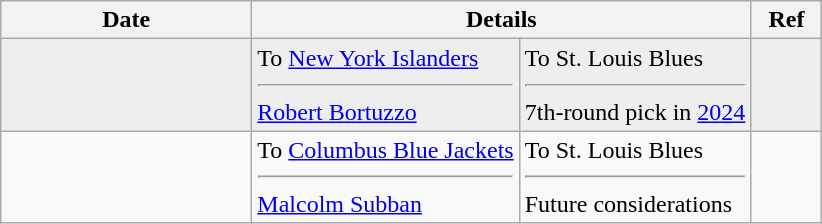<table class="wikitable">
<tr>
<th style="width: 10em;">Date</th>
<th colspan=2>Details</th>
<th style="width: 2.5em;">Ref</th>
</tr>
<tr style="background:#eee;">
<td></td>
<td valign="top">To <a href='#'>New York Islanders</a><hr><a href='#'>Robert Bortuzzo</a></td>
<td valign="top">To St. Louis Blues<hr>7th-round pick in <a href='#'>2024</a></td>
<td></td>
</tr>
<tr>
<td></td>
<td valign="top">To <a href='#'>Columbus Blue Jackets</a><hr><a href='#'>Malcolm Subban</a></td>
<td valign="top">To St. Louis Blues<hr>Future considerations</td>
<td></td>
</tr>
</table>
